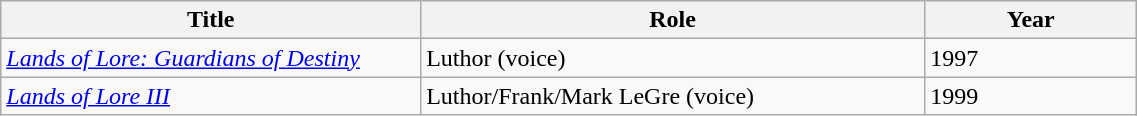<table class="wikitable" width=60%>
<tr>
<th width=10%>Title</th>
<th width=10%>Role</th>
<th width=5%>Year</th>
</tr>
<tr>
<td><em><a href='#'>Lands of Lore: Guardians of Destiny</a></em></td>
<td>Luthor (voice)</td>
<td>1997</td>
</tr>
<tr>
<td><em><a href='#'>Lands of Lore III</a></em></td>
<td>Luthor/Frank/Mark LeGre (voice)</td>
<td>1999</td>
</tr>
</table>
